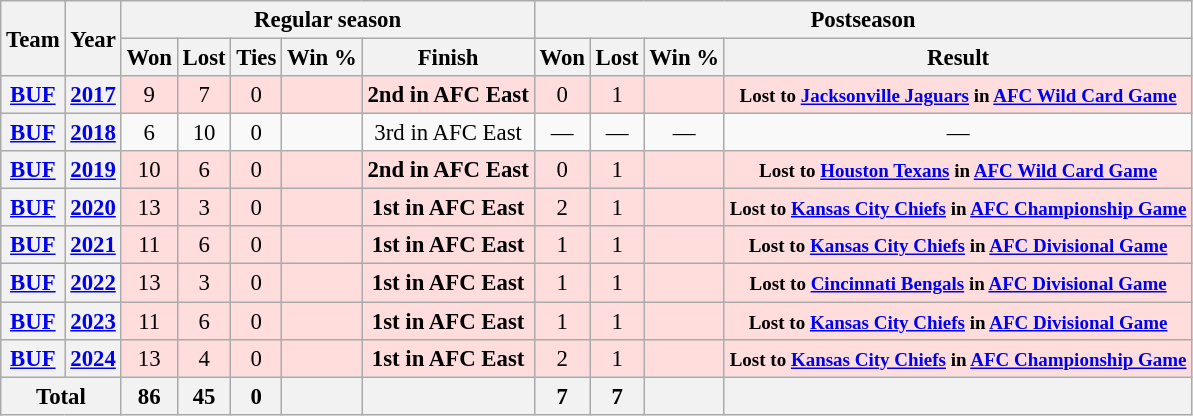<table class="wikitable" style="font-size: 95%; text-align:center;">
<tr>
<th rowspan="2">Team</th>
<th rowspan="2">Year</th>
<th colspan="5">Regular season</th>
<th colspan="4">Postseason</th>
</tr>
<tr>
<th>Won</th>
<th>Lost</th>
<th>Ties</th>
<th>Win %</th>
<th>Finish</th>
<th>Won</th>
<th>Lost</th>
<th>Win %</th>
<th>Result</th>
</tr>
<tr style="background:#fdd">
<th><a href='#'>BUF</a></th>
<th><a href='#'>2017</a></th>
<td>9</td>
<td>7</td>
<td>0</td>
<td></td>
<td><strong>2nd in AFC East</strong></td>
<td>0</td>
<td>1</td>
<td></td>
<td><small><strong>Lost to <a href='#'>Jacksonville Jaguars</a> in <a href='#'>AFC Wild Card Game</a></strong></small></td>
</tr>
<tr>
<th><a href='#'>BUF</a></th>
<th><a href='#'>2018</a></th>
<td>6</td>
<td>10</td>
<td>0</td>
<td></td>
<td>3rd in AFC East</td>
<td>—</td>
<td>—</td>
<td>—</td>
<td>—</td>
</tr>
<tr style="background:#fdd">
<th><a href='#'>BUF</a></th>
<th><a href='#'>2019</a></th>
<td>10</td>
<td>6</td>
<td>0</td>
<td></td>
<td><strong>2nd in AFC East</strong></td>
<td>0</td>
<td>1</td>
<td></td>
<td><small><strong>Lost to <a href='#'>Houston Texans</a> in <a href='#'>AFC Wild Card Game</a></strong></small></td>
</tr>
<tr style="background:#fdd">
<th><a href='#'>BUF</a></th>
<th><a href='#'>2020</a></th>
<td>13</td>
<td>3</td>
<td>0</td>
<td></td>
<td><strong>1st in AFC East</strong></td>
<td>2</td>
<td>1</td>
<td></td>
<td><small><strong>Lost to <a href='#'>Kansas City Chiefs</a> in <a href='#'>AFC Championship Game</a></strong></small></td>
</tr>
<tr style="background:#fdd">
<th><a href='#'>BUF</a></th>
<th><a href='#'>2021</a></th>
<td>11</td>
<td>6</td>
<td>0</td>
<td></td>
<td><strong>1st in AFC East</strong></td>
<td>1</td>
<td>1</td>
<td></td>
<td><small><strong>Lost to <a href='#'>Kansas City Chiefs</a> in <a href='#'>AFC Divisional Game</a></strong></small></td>
</tr>
<tr style="background:#fdd">
<th><a href='#'>BUF</a></th>
<th><a href='#'>2022</a></th>
<td>13</td>
<td>3</td>
<td>0</td>
<td></td>
<td><strong>1st in AFC East</strong></td>
<td>1</td>
<td>1</td>
<td></td>
<td><small><strong>Lost to <a href='#'>Cincinnati Bengals</a> in <a href='#'>AFC Divisional Game</a></strong></small></td>
</tr>
<tr style="background:#fdd">
<th><a href='#'>BUF</a></th>
<th><a href='#'>2023</a></th>
<td>11</td>
<td>6</td>
<td>0</td>
<td></td>
<td><strong>1st in AFC East</strong></td>
<td>1</td>
<td>1</td>
<td></td>
<td><small><strong>Lost to <a href='#'>Kansas City Chiefs</a> in <a href='#'>AFC Divisional Game</a></strong></small></td>
</tr>
<tr style="background:#fdd">
<th><a href='#'>BUF</a></th>
<th><a href='#'>2024</a></th>
<td>13</td>
<td>4</td>
<td>0</td>
<td></td>
<td><strong>1st in AFC East</strong></td>
<td>2</td>
<td>1</td>
<td></td>
<td><small><strong>Lost to <a href='#'>Kansas City Chiefs</a> in <a href='#'>AFC Championship Game</a></strong></small></td>
</tr>
<tr>
<th colspan="2">Total</th>
<th>86</th>
<th>45</th>
<th>0</th>
<th></th>
<th></th>
<th>7</th>
<th>7</th>
<th></th>
<th></th>
</tr>
</table>
